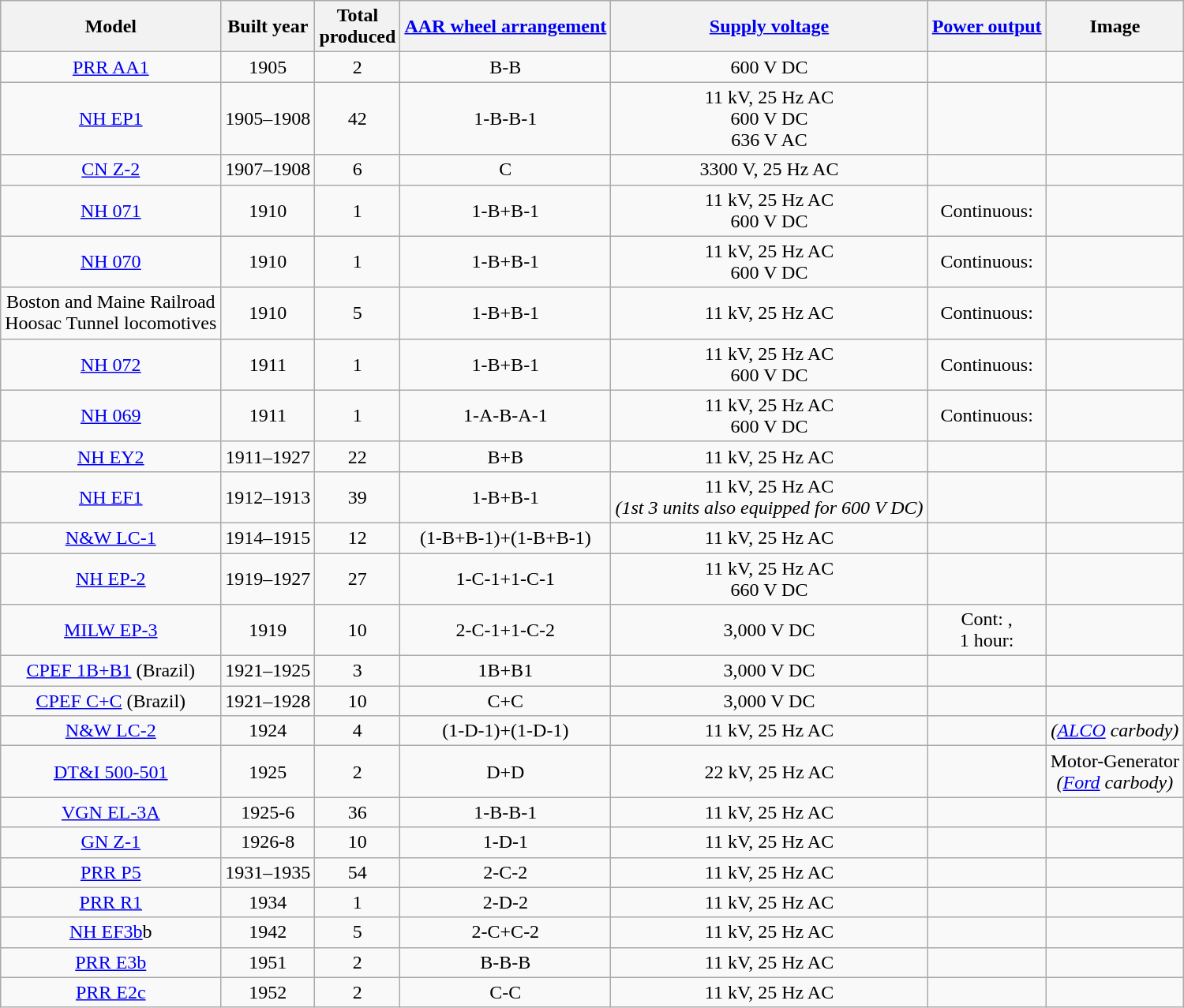<table class="wikitable">
<tr>
<th>Model</th>
<th>Built year</th>
<th>Total<br>produced</th>
<th><a href='#'>AAR wheel arrangement</a></th>
<th><a href='#'>Supply voltage</a></th>
<th><a href='#'>Power output</a></th>
<th>Image</th>
</tr>
<tr style="text-align:center;">
<td><a href='#'>PRR AA1</a></td>
<td>1905</td>
<td>2</td>
<td>B-B</td>
<td>600 V DC</td>
<td></td>
<td></td>
</tr>
<tr style=text-align:center>
<td><a href='#'>NH EP1</a></td>
<td>1905–1908</td>
<td>42</td>
<td>1-B-B-1</td>
<td>11 kV, 25 Hz AC<br>600 V DC<br>636 V AC</td>
<td></td>
<td></td>
</tr>
<tr style="text-align:center;">
<td><a href='#'>CN Z-2</a></td>
<td>1907–1908</td>
<td>6</td>
<td>C</td>
<td>3300 V, 25 Hz AC</td>
<td></td>
<td></td>
</tr>
<tr style=text-align:center>
<td><a href='#'>NH 071</a></td>
<td>1910</td>
<td>1</td>
<td>1-B+B-1</td>
<td>11 kV, 25 Hz AC<br>600 V DC</td>
<td>Continuous: </td>
<td></td>
</tr>
<tr style=text-align:center>
<td><a href='#'>NH 070</a></td>
<td>1910</td>
<td>1</td>
<td>1-B+B-1</td>
<td>11 kV, 25 Hz AC<br>600 V DC</td>
<td>Continuous: </td>
<td></td>
</tr>
<tr style=text-align:center>
<td>Boston and Maine Railroad<br>Hoosac Tunnel locomotives</td>
<td>1910</td>
<td>5</td>
<td>1-B+B-1</td>
<td>11 kV, 25 Hz AC</td>
<td>Continuous: </td>
<td></td>
</tr>
<tr style=text-align:center>
<td><a href='#'>NH 072</a></td>
<td>1911</td>
<td>1</td>
<td>1-B+B-1</td>
<td>11 kV, 25 Hz AC<br>600 V DC</td>
<td>Continuous: </td>
<td></td>
</tr>
<tr style=text-align:center>
<td><a href='#'>NH 069</a></td>
<td>1911</td>
<td>1</td>
<td>1-A-B-A-1</td>
<td>11 kV, 25 Hz AC<br>600 V DC</td>
<td>Continuous: </td>
<td></td>
</tr>
<tr style=text-align:center>
<td><a href='#'>NH EY2</a></td>
<td>1911–1927</td>
<td>22</td>
<td>B+B</td>
<td>11 kV, 25 Hz AC</td>
<td></td>
<td></td>
</tr>
<tr style=text-align:center>
<td><a href='#'>NH EF1</a></td>
<td>1912–1913</td>
<td>39</td>
<td>1-B+B-1</td>
<td>11 kV, 25 Hz AC<br><em>(1st 3 units also equipped for 600 V DC)</em></td>
<td></td>
<td></td>
</tr>
<tr style=text-align:center>
<td><a href='#'>N&W LC-1</a></td>
<td>1914–1915</td>
<td>12</td>
<td>(1-B+B-1)+(1-B+B-1)</td>
<td>11 kV, 25 Hz AC</td>
<td></td>
<td></td>
</tr>
<tr style=text-align:center>
<td><a href='#'>NH EP-2</a></td>
<td>1919–1927</td>
<td>27</td>
<td>1-C-1+1-C-1</td>
<td>11 kV, 25 Hz AC<br>660 V DC</td>
<td></td>
<td></td>
</tr>
<tr style=text-align:center>
<td><a href='#'>MILW EP-3</a></td>
<td>1919</td>
<td>10</td>
<td>2-C-1+1-C-2</td>
<td>3,000 V DC</td>
<td>Cont: ,<br>1 hour: </td>
<td></td>
</tr>
<tr style=text-align:center>
<td><a href='#'>CPEF 1B+B1</a> (Brazil)</td>
<td>1921–1925</td>
<td>3</td>
<td>1B+B1</td>
<td>3,000 V DC</td>
<td></td>
<td></td>
</tr>
<tr style=text-align:center>
<td><a href='#'>CPEF C+C</a> (Brazil)</td>
<td>1921–1928</td>
<td>10</td>
<td>C+C</td>
<td>3,000 V DC</td>
<td></td>
<td></td>
</tr>
<tr style=text-align:center>
<td><a href='#'>N&W LC-2</a></td>
<td>1924</td>
<td>4</td>
<td>(1-D-1)+(1-D-1)</td>
<td>11 kV, 25 Hz AC</td>
<td></td>
<td><em>(<a href='#'>ALCO</a> carbody)</em></td>
</tr>
<tr style=text-align:center>
<td><a href='#'>DT&I 500-501</a></td>
<td>1925</td>
<td>2</td>
<td>D+D</td>
<td>22 kV, 25 Hz AC</td>
<td></td>
<td>Motor-Generator<br><em>(<a href='#'>Ford</a> carbody)</em></td>
</tr>
<tr style=text-align:center>
<td><a href='#'>VGN EL-3A</a></td>
<td>1925-6</td>
<td>36</td>
<td>1-B-B-1</td>
<td>11 kV, 25 Hz AC</td>
<td></td>
<td></td>
</tr>
<tr style=text-align:center>
<td><a href='#'>GN Z-1</a></td>
<td>1926-8</td>
<td>10</td>
<td>1-D-1</td>
<td>11 kV, 25 Hz AC</td>
<td></td>
<td></td>
</tr>
<tr style=text-align:center>
<td><a href='#'>PRR P5</a></td>
<td>1931–1935</td>
<td>54</td>
<td>2-C-2</td>
<td>11 kV, 25 Hz AC</td>
<td></td>
<td></td>
</tr>
<tr style=text-align:center>
<td><a href='#'>PRR R1</a></td>
<td>1934</td>
<td>1</td>
<td>2-D-2</td>
<td>11 kV, 25 Hz AC</td>
<td></td>
<td></td>
</tr>
<tr style=text-align:center>
<td><a href='#'>NH EF3b</a>b</td>
<td>1942</td>
<td>5</td>
<td>2-C+C-2</td>
<td>11 kV, 25 Hz AC</td>
<td></td>
<td></td>
</tr>
<tr style=text-align:center>
<td><a href='#'>PRR E3b</a></td>
<td>1951</td>
<td>2</td>
<td>B-B-B</td>
<td>11 kV, 25 Hz AC</td>
<td></td>
<td></td>
</tr>
<tr style=text-align:center>
<td><a href='#'>PRR E2c</a></td>
<td>1952</td>
<td>2</td>
<td>C-C</td>
<td>11 kV, 25 Hz AC</td>
<td></td>
<td></td>
</tr>
</table>
